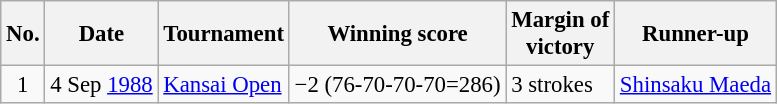<table class="wikitable" style="font-size:95%;">
<tr>
<th>No.</th>
<th>Date</th>
<th>Tournament</th>
<th>Winning score</th>
<th>Margin of<br>victory</th>
<th>Runner-up</th>
</tr>
<tr>
<td align=center>1</td>
<td align=right>4 Sep <a href='#'>1988</a></td>
<td><a href='#'>Kansai Open</a></td>
<td>−2 (76-70-70-70=286)</td>
<td>3 strokes</td>
<td> <a href='#'>Shinsaku Maeda</a></td>
</tr>
</table>
